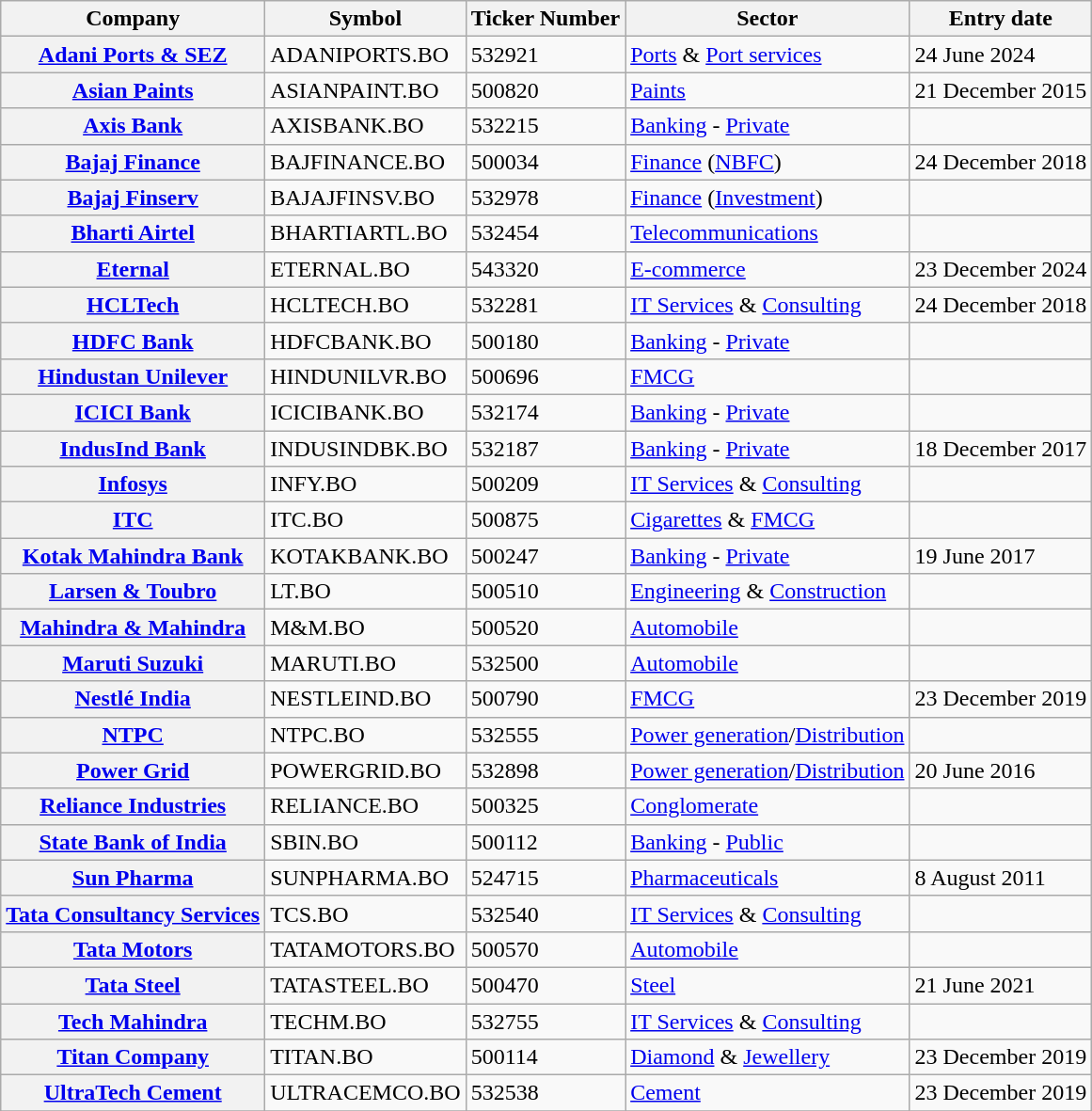<table class="wikitable sortable" id="constituents">
<tr>
<th>Company</th>
<th>Symbol</th>
<th>Ticker Number</th>
<th>Sector</th>
<th>Entry date</th>
</tr>
<tr>
<th><a href='#'>Adani Ports & SEZ</a></th>
<td>ADANIPORTS.BO</td>
<td>532921</td>
<td><a href='#'>Ports</a> & <a href='#'>Port services</a></td>
<td>24 June 2024</td>
</tr>
<tr>
<th><a href='#'>Asian Paints</a></th>
<td>ASIANPAINT.BO</td>
<td>500820</td>
<td><a href='#'>Paints</a></td>
<td>21 December 2015</td>
</tr>
<tr>
<th><a href='#'>Axis Bank</a></th>
<td>AXISBANK.BO</td>
<td>532215</td>
<td><a href='#'>Banking</a> - <a href='#'>Private</a></td>
<td></td>
</tr>
<tr>
<th><a href='#'>Bajaj Finance</a></th>
<td>BAJFINANCE.BO</td>
<td>500034</td>
<td><a href='#'>Finance</a> (<a href='#'>NBFC</a>)</td>
<td>24 December 2018</td>
</tr>
<tr>
<th><a href='#'>Bajaj Finserv</a></th>
<td>BAJAJFINSV.BO</td>
<td>532978</td>
<td><a href='#'>Finance</a> (<a href='#'>Investment</a>)</td>
<td></td>
</tr>
<tr>
<th><a href='#'>Bharti Airtel</a></th>
<td>BHARTIARTL.BO</td>
<td>532454</td>
<td><a href='#'>Telecommunications</a></td>
<td></td>
</tr>
<tr>
<th><a href='#'>Eternal</a></th>
<td>ETERNAL.BO</td>
<td>543320</td>
<td><a href='#'>E-commerce</a></td>
<td>23 December 2024</td>
</tr>
<tr>
<th><a href='#'>HCLTech</a></th>
<td>HCLTECH.BO</td>
<td>532281</td>
<td><a href='#'>IT Services</a> & <a href='#'>Consulting</a></td>
<td>24 December 2018</td>
</tr>
<tr>
<th><a href='#'>HDFC Bank</a></th>
<td>HDFCBANK.BO</td>
<td>500180</td>
<td><a href='#'>Banking</a> - <a href='#'>Private</a></td>
<td></td>
</tr>
<tr>
<th><a href='#'>Hindustan Unilever</a></th>
<td>HINDUNILVR.BO</td>
<td>500696</td>
<td><a href='#'>FMCG</a></td>
<td></td>
</tr>
<tr>
<th><a href='#'>ICICI Bank</a></th>
<td>ICICIBANK.BO</td>
<td>532174</td>
<td><a href='#'>Banking</a> - <a href='#'>Private</a></td>
<td></td>
</tr>
<tr>
<th><a href='#'>IndusInd Bank</a></th>
<td>INDUSINDBK.BO</td>
<td>532187</td>
<td><a href='#'>Banking</a> - <a href='#'>Private</a></td>
<td>18 December 2017</td>
</tr>
<tr>
<th><a href='#'>Infosys</a></th>
<td>INFY.BO</td>
<td>500209</td>
<td><a href='#'>IT Services</a> & <a href='#'>Consulting</a></td>
<td></td>
</tr>
<tr>
<th><a href='#'>ITC</a></th>
<td>ITC.BO</td>
<td>500875</td>
<td><a href='#'>Cigarettes</a> & <a href='#'>FMCG</a></td>
<td></td>
</tr>
<tr>
<th><a href='#'>Kotak Mahindra Bank</a></th>
<td>KOTAKBANK.BO</td>
<td>500247</td>
<td><a href='#'>Banking</a> - <a href='#'>Private</a></td>
<td>19 June 2017</td>
</tr>
<tr>
<th><a href='#'>Larsen & Toubro</a></th>
<td>LT.BO</td>
<td>500510</td>
<td><a href='#'>Engineering</a> & <a href='#'>Construction</a></td>
<td></td>
</tr>
<tr>
<th><a href='#'>Mahindra & Mahindra</a></th>
<td>M&M.BO</td>
<td>500520</td>
<td><a href='#'>Automobile</a></td>
<td></td>
</tr>
<tr>
<th><a href='#'>Maruti Suzuki</a></th>
<td>MARUTI.BO</td>
<td>532500</td>
<td><a href='#'>Automobile</a></td>
<td></td>
</tr>
<tr>
<th><a href='#'>Nestlé India</a></th>
<td>NESTLEIND.BO</td>
<td>500790</td>
<td><a href='#'>FMCG</a></td>
<td>23 December 2019</td>
</tr>
<tr>
<th><a href='#'>NTPC</a></th>
<td>NTPC.BO</td>
<td>532555</td>
<td><a href='#'>Power generation</a>/<a href='#'>Distribution</a></td>
<td></td>
</tr>
<tr>
<th><a href='#'>Power Grid</a></th>
<td>POWERGRID.BO</td>
<td>532898</td>
<td><a href='#'>Power generation</a>/<a href='#'>Distribution</a></td>
<td>20 June 2016</td>
</tr>
<tr>
<th><a href='#'>Reliance Industries</a></th>
<td>RELIANCE.BO</td>
<td>500325</td>
<td><a href='#'>Conglomerate</a></td>
<td></td>
</tr>
<tr>
<th><a href='#'>State Bank of India</a></th>
<td>SBIN.BO</td>
<td>500112</td>
<td><a href='#'>Banking</a> - <a href='#'>Public</a></td>
<td></td>
</tr>
<tr>
<th><a href='#'>Sun Pharma</a></th>
<td>SUNPHARMA.BO</td>
<td>524715</td>
<td><a href='#'>Pharmaceuticals</a></td>
<td>8 August 2011</td>
</tr>
<tr>
<th><a href='#'>Tata Consultancy Services</a></th>
<td>TCS.BO</td>
<td>532540</td>
<td><a href='#'>IT Services</a> & <a href='#'>Consulting</a></td>
<td></td>
</tr>
<tr>
<th><a href='#'>Tata Motors</a></th>
<td>TATAMOTORS.BO</td>
<td>500570</td>
<td><a href='#'>Automobile</a></td>
<td></td>
</tr>
<tr>
<th><a href='#'>Tata Steel</a></th>
<td>TATASTEEL.BO</td>
<td>500470</td>
<td><a href='#'>Steel</a></td>
<td>21 June 2021</td>
</tr>
<tr>
<th><a href='#'>Tech Mahindra</a></th>
<td>TECHM.BO</td>
<td>532755</td>
<td><a href='#'>IT Services</a> & <a href='#'>Consulting</a></td>
<td></td>
</tr>
<tr>
<th><a href='#'>Titan Company</a></th>
<td>TITAN.BO</td>
<td>500114</td>
<td><a href='#'>Diamond</a> & <a href='#'>Jewellery</a></td>
<td>23 December 2019</td>
</tr>
<tr>
<th><a href='#'>UltraTech Cement</a></th>
<td>ULTRACEMCO.BO</td>
<td>532538</td>
<td><a href='#'>Cement</a></td>
<td>23 December 2019</td>
</tr>
<tr>
</tr>
</table>
